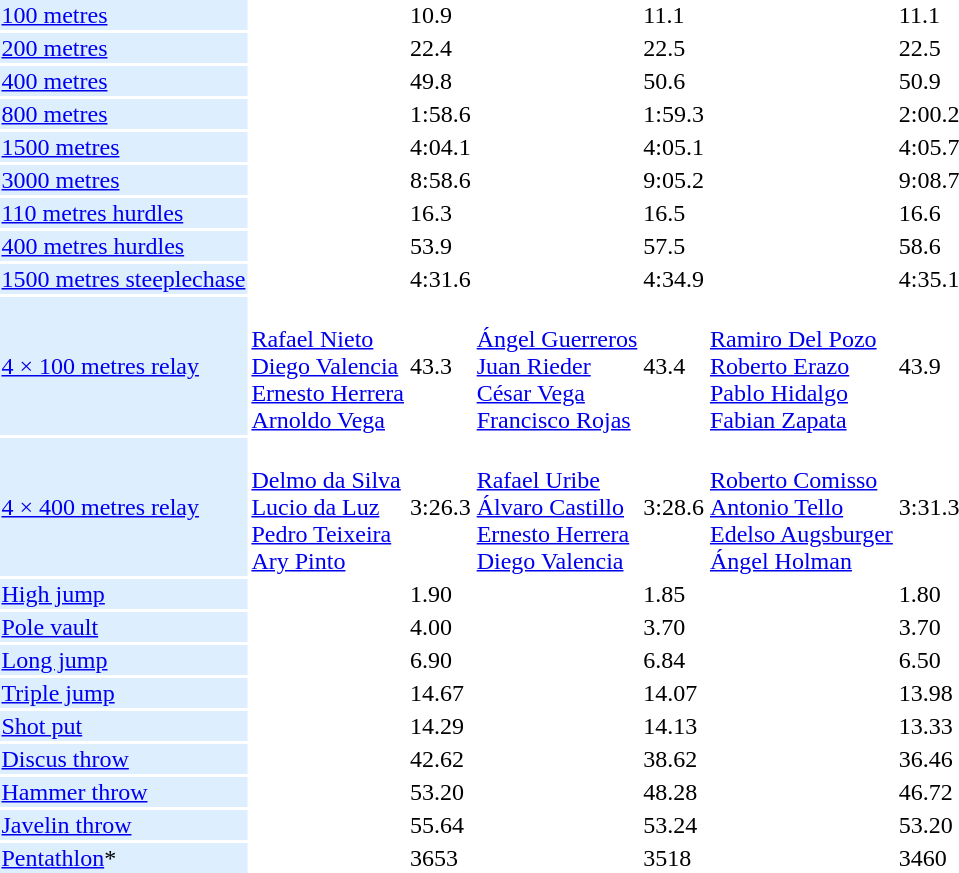<table>
<tr>
<td bgcolor = DDEEFF><a href='#'>100 metres</a></td>
<td></td>
<td>10.9</td>
<td></td>
<td>11.1</td>
<td></td>
<td>11.1</td>
</tr>
<tr>
<td bgcolor = DDEEFF><a href='#'>200 metres</a></td>
<td></td>
<td>22.4</td>
<td></td>
<td>22.5</td>
<td></td>
<td>22.5</td>
</tr>
<tr>
<td bgcolor = DDEEFF><a href='#'>400 metres</a></td>
<td></td>
<td>49.8</td>
<td></td>
<td>50.6</td>
<td></td>
<td>50.9</td>
</tr>
<tr>
<td bgcolor = DDEEFF><a href='#'>800 metres</a></td>
<td></td>
<td>1:58.6</td>
<td></td>
<td>1:59.3</td>
<td></td>
<td>2:00.2</td>
</tr>
<tr>
<td bgcolor = DDEEFF><a href='#'>1500 metres</a></td>
<td></td>
<td>4:04.1</td>
<td></td>
<td>4:05.1</td>
<td></td>
<td>4:05.7</td>
</tr>
<tr>
<td bgcolor = DDEEFF><a href='#'>3000 metres</a></td>
<td></td>
<td>8:58.6</td>
<td></td>
<td>9:05.2</td>
<td></td>
<td>9:08.7</td>
</tr>
<tr>
<td bgcolor = DDEEFF><a href='#'>110 metres hurdles</a></td>
<td></td>
<td>16.3</td>
<td></td>
<td>16.5</td>
<td></td>
<td>16.6</td>
</tr>
<tr>
<td bgcolor = DDEEFF><a href='#'>400 metres hurdles</a></td>
<td></td>
<td>53.9</td>
<td></td>
<td>57.5</td>
<td></td>
<td>58.6</td>
</tr>
<tr>
<td bgcolor = DDEEFF><a href='#'>1500 metres steeplechase</a></td>
<td></td>
<td>4:31.6</td>
<td></td>
<td>4:34.9</td>
<td></td>
<td>4:35.1</td>
</tr>
<tr>
<td bgcolor = DDEEFF><a href='#'>4 × 100 metres relay</a></td>
<td><br><a href='#'>Rafael Nieto</a><br><a href='#'>Diego Valencia</a><br><a href='#'>Ernesto Herrera</a><br><a href='#'>Arnoldo Vega</a></td>
<td>43.3</td>
<td><br><a href='#'>Ángel Guerreros</a><br><a href='#'>Juan Rieder</a><br><a href='#'>César Vega</a><br><a href='#'>Francisco Rojas</a></td>
<td>43.4</td>
<td><br><a href='#'>Ramiro Del Pozo</a><br><a href='#'>Roberto Erazo</a><br><a href='#'>Pablo Hidalgo</a><br><a href='#'>Fabian Zapata</a></td>
<td>43.9</td>
</tr>
<tr>
<td bgcolor = DDEEFF><a href='#'>4 × 400 metres relay</a></td>
<td><br><a href='#'>Delmo da Silva</a><br><a href='#'>Lucio da Luz</a><br><a href='#'>Pedro Teixeira</a><br><a href='#'>Ary Pinto</a></td>
<td>3:26.3</td>
<td><br><a href='#'>Rafael Uribe</a><br><a href='#'>Álvaro Castillo</a><br><a href='#'>Ernesto Herrera</a><br><a href='#'>Diego Valencia</a></td>
<td>3:28.6</td>
<td><br><a href='#'>Roberto Comisso</a><br><a href='#'>Antonio Tello</a><br><a href='#'>Edelso Augsburger</a><br><a href='#'>Ángel Holman</a></td>
<td>3:31.3</td>
</tr>
<tr>
<td bgcolor = DDEEFF><a href='#'>High jump</a></td>
<td></td>
<td>1.90</td>
<td></td>
<td>1.85</td>
<td></td>
<td>1.80</td>
</tr>
<tr>
<td bgcolor = DDEEFF><a href='#'>Pole vault</a></td>
<td></td>
<td>4.00</td>
<td></td>
<td>3.70</td>
<td></td>
<td>3.70</td>
</tr>
<tr>
<td bgcolor = DDEEFF><a href='#'>Long jump</a></td>
<td></td>
<td>6.90</td>
<td></td>
<td>6.84</td>
<td></td>
<td>6.50</td>
</tr>
<tr>
<td bgcolor = DDEEFF><a href='#'>Triple jump</a></td>
<td></td>
<td>14.67</td>
<td></td>
<td>14.07</td>
<td></td>
<td>13.98</td>
</tr>
<tr>
<td bgcolor = DDEEFF><a href='#'>Shot put</a></td>
<td></td>
<td>14.29</td>
<td></td>
<td>14.13</td>
<td></td>
<td>13.33</td>
</tr>
<tr>
<td bgcolor = DDEEFF><a href='#'>Discus throw</a></td>
<td></td>
<td>42.62</td>
<td></td>
<td>38.62</td>
<td></td>
<td>36.46</td>
</tr>
<tr>
<td bgcolor = DDEEFF><a href='#'>Hammer throw</a></td>
<td></td>
<td>53.20</td>
<td></td>
<td>48.28</td>
<td></td>
<td>46.72</td>
</tr>
<tr>
<td bgcolor = DDEEFF><a href='#'>Javelin throw</a></td>
<td></td>
<td>55.64</td>
<td></td>
<td>53.24</td>
<td></td>
<td>53.20</td>
</tr>
<tr>
<td bgcolor = DDEEFF><a href='#'>Pentathlon</a>*</td>
<td></td>
<td>3653</td>
<td></td>
<td>3518</td>
<td></td>
<td>3460</td>
</tr>
</table>
